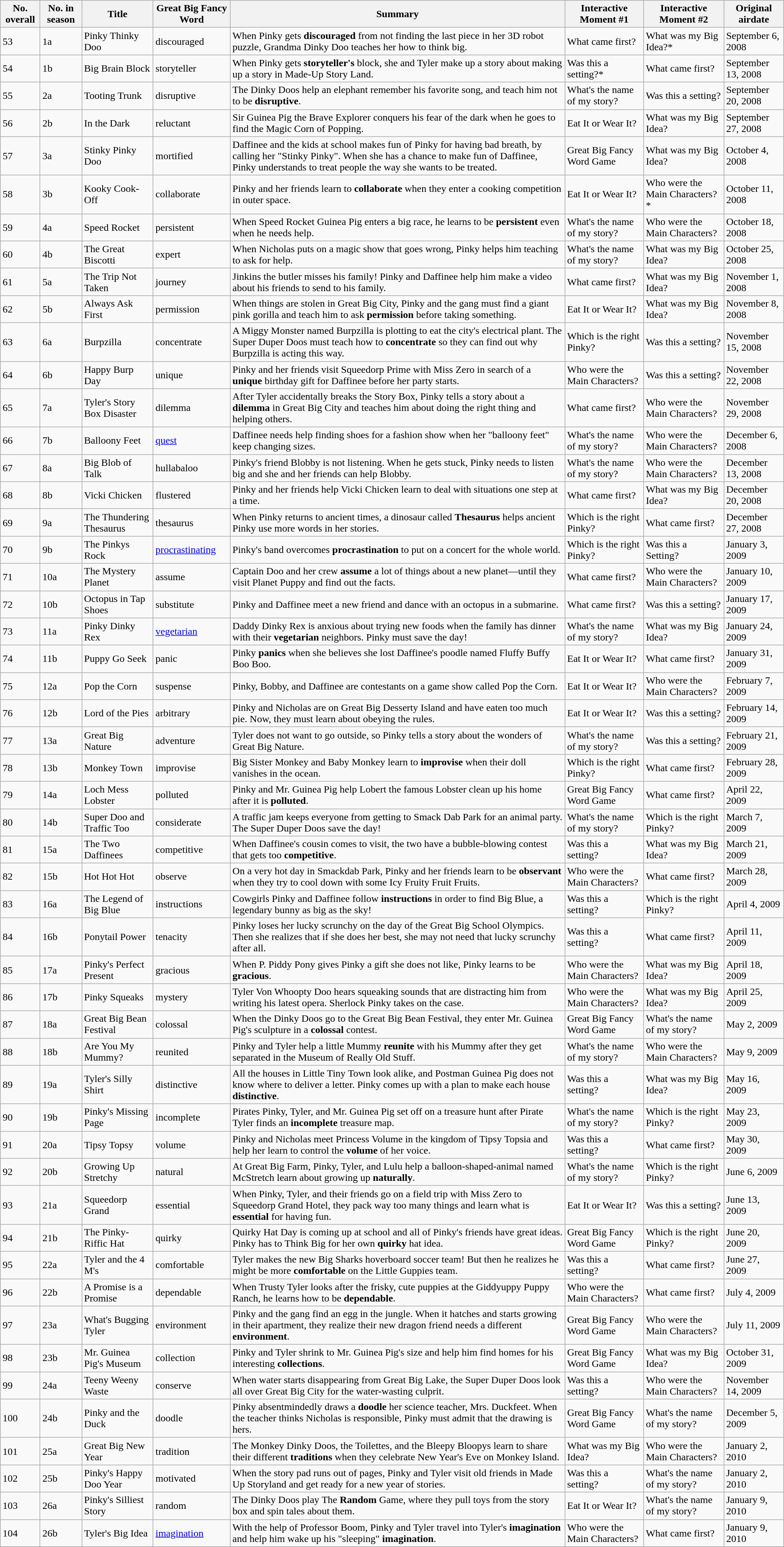<table class="wikitable">
<tr>
<th>No. overall</th>
<th>No. in season</th>
<th>Title</th>
<th>Great Big Fancy Word</th>
<th>Summary</th>
<th>Interactive Moment #1</th>
<th>Interactive Moment #2</th>
<th>Original airdate</th>
</tr>
<tr>
<td>53</td>
<td>1a</td>
<td>Pinky Thinky Doo</td>
<td>discouraged</td>
<td>When Pinky gets <strong>discouraged</strong> from not finding the last piece in her 3D robot puzzle, Grandma Dinky Doo teaches her how to think big.</td>
<td>What came first?</td>
<td>What was my Big Idea?*</td>
<td>September 6, 2008</td>
</tr>
<tr>
<td>54</td>
<td>1b</td>
<td>Big Brain Block</td>
<td>storyteller</td>
<td>When Pinky gets <strong>storyteller's</strong> block, she and Tyler make up a story about making up a story in Made-Up Story Land.</td>
<td>Was this a setting?*</td>
<td>What came first?</td>
<td>September 13, 2008</td>
</tr>
<tr>
<td>55</td>
<td>2a</td>
<td>Tooting Trunk</td>
<td>disruptive</td>
<td>The Dinky Doos help an elephant remember his favorite song, and teach him not to be <strong>disruptive</strong>.</td>
<td>What's the name of my story?</td>
<td>Was this a setting?</td>
<td>September 20, 2008</td>
</tr>
<tr>
<td>56</td>
<td>2b</td>
<td>In the Dark</td>
<td>reluctant</td>
<td>Sir Guinea Pig the Brave Explorer conquers his fear of the dark when he goes to find the Magic Corn of Popping.</td>
<td>Eat It or Wear It?</td>
<td>What was my Big Idea?</td>
<td>September 27, 2008</td>
</tr>
<tr>
<td>57</td>
<td>3a</td>
<td>Stinky Pinky Doo</td>
<td>mortified</td>
<td>Daffinee and the kids at school makes fun of Pinky for having bad breath, by calling her "Stinky Pinky". When she has a chance to make fun of Daffinee, Pinky understands to treat people the way she wants to be treated.</td>
<td>Great Big Fancy Word Game</td>
<td>What was my Big Idea?</td>
<td>October 4, 2008</td>
</tr>
<tr>
<td>58</td>
<td>3b</td>
<td>Kooky Cook-Off</td>
<td>collaborate</td>
<td>Pinky and her friends learn to <strong>collaborate</strong> when they enter a cooking competition in outer space.</td>
<td>Eat It or Wear It?</td>
<td>Who were the Main Characters?*</td>
<td>October 11, 2008</td>
</tr>
<tr>
<td>59</td>
<td>4a</td>
<td>Speed Rocket</td>
<td>persistent</td>
<td>When Speed Rocket Guinea Pig enters a big race, he learns to be <strong>persistent</strong> even when he needs help.</td>
<td>What's the name of my story?</td>
<td>Who were the Main Characters?</td>
<td>October 18, 2008</td>
</tr>
<tr>
<td>60</td>
<td>4b</td>
<td>The Great Biscotti</td>
<td>expert</td>
<td>When Nicholas puts on a magic show that goes wrong, Pinky helps him teaching to ask for help.</td>
<td>What's the name of my story?</td>
<td>What was my Big Idea?</td>
<td>October 25, 2008</td>
</tr>
<tr>
<td>61</td>
<td>5a</td>
<td>The Trip Not Taken</td>
<td>journey</td>
<td>Jinkins the butler misses his family! Pinky and Daffinee help him make a video about his friends to send to his family.</td>
<td>What came first?</td>
<td>What was my Big Idea?</td>
<td>November 1, 2008</td>
</tr>
<tr>
<td>62</td>
<td>5b</td>
<td>Always Ask First</td>
<td>permission</td>
<td>When things are stolen in Great Big City, Pinky and the gang must find a giant pink gorilla and teach him to ask <strong>permission</strong> before taking something.</td>
<td>Eat It or Wear It?</td>
<td>What was my Big Idea?</td>
<td>November 8, 2008</td>
</tr>
<tr>
<td>63</td>
<td>6a</td>
<td>Burpzilla</td>
<td>concentrate</td>
<td>A Miggy Monster named Burpzilla is plotting to eat the city's electrical plant. The Super Duper Doos must teach how to <strong>concentrate</strong> so they can find out why Burpzilla is acting this way.</td>
<td>Which is the right Pinky?</td>
<td>Was this a setting?</td>
<td>November 15, 2008</td>
</tr>
<tr>
<td>64</td>
<td>6b</td>
<td>Happy Burp Day</td>
<td>unique</td>
<td>Pinky and her friends visit Squeedorp Prime with Miss Zero in search of a <strong>unique</strong> birthday gift for Daffinee before her party starts.</td>
<td>Who were the Main Characters?</td>
<td>Was this a setting?</td>
<td>November 22, 2008</td>
</tr>
<tr>
<td>65</td>
<td>7a</td>
<td>Tyler's Story Box Disaster</td>
<td>dilemma</td>
<td>After Tyler accidentally breaks the Story Box, Pinky tells a story about a <strong>dilemma</strong> in Great Big City and teaches him about doing the right thing and helping others.</td>
<td>What came first?</td>
<td>Who were the Main Characters?</td>
<td>November 29, 2008</td>
</tr>
<tr>
<td>66</td>
<td>7b</td>
<td>Balloony Feet</td>
<td><a href='#'>quest</a></td>
<td>Daffinee needs help finding shoes for a fashion show when her "balloony feet" keep changing sizes.</td>
<td>What's the name of my story?</td>
<td>Who were the Main Characters?</td>
<td>December 6, 2008</td>
</tr>
<tr>
<td>67</td>
<td>8a</td>
<td>Big Blob of Talk</td>
<td>hullabaloo</td>
<td>Pinky's friend Blobby is not listening. When he gets stuck, Pinky needs to listen big and she and her friends can help Blobby.</td>
<td>What's the name of my story?</td>
<td>Who were the Main Characters?</td>
<td>December 13, 2008</td>
</tr>
<tr>
<td>68</td>
<td>8b</td>
<td>Vicki Chicken</td>
<td>flustered</td>
<td>Pinky and her friends help Vicki Chicken learn to deal with situations one step at a time.</td>
<td>What came first?</td>
<td>What was my Big Idea?</td>
<td>December 20, 2008</td>
</tr>
<tr>
<td>69</td>
<td>9a</td>
<td>The Thundering Thesaurus</td>
<td>thesaurus</td>
<td>When Pinky returns to ancient times, a dinosaur called <strong>Thesaurus</strong> helps ancient Pinky use more words in her stories.</td>
<td>Which is the right Pinky?</td>
<td>What came first?</td>
<td>December 27, 2008</td>
</tr>
<tr>
<td>70</td>
<td>9b</td>
<td>The Pinkys Rock</td>
<td><a href='#'>procrastinating</a></td>
<td>Pinky's band overcomes <strong>procrastination</strong> to put on a concert for the whole world.</td>
<td>Which is the right Pinky?</td>
<td>Was this a Setting?</td>
<td>January 3, 2009</td>
</tr>
<tr>
<td>71</td>
<td>10a</td>
<td>The Mystery Planet</td>
<td>assume</td>
<td>Captain Doo and her crew <strong>assume</strong> a lot of things about a new planet—until they visit Planet Puppy and find out the facts.</td>
<td>What came first?</td>
<td>Who were the Main Characters?</td>
<td>January 10, 2009</td>
</tr>
<tr>
<td>72</td>
<td>10b</td>
<td>Octopus in Tap Shoes</td>
<td>substitute</td>
<td>Pinky and Daffinee meet a new friend and dance with an octopus in a submarine.</td>
<td>What came first?</td>
<td>Was this a setting?</td>
<td>January 17, 2009</td>
</tr>
<tr>
<td>73</td>
<td>11a</td>
<td>Pinky Dinky Rex</td>
<td><a href='#'>vegetarian</a></td>
<td>Daddy Dinky Rex is anxious about trying new foods when the family has dinner with their <strong>vegetarian</strong> neighbors. Pinky must save the day!</td>
<td>What's the name of my story?</td>
<td>What was my Big Idea?</td>
<td>January 24, 2009</td>
</tr>
<tr>
<td>74</td>
<td>11b</td>
<td>Puppy Go Seek</td>
<td>panic</td>
<td>Pinky <strong>panics</strong> when she believes she lost Daffinee's poodle named Fluffy Buffy Boo Boo.</td>
<td>Eat It or Wear It?</td>
<td>What came first?</td>
<td>January 31, 2009</td>
</tr>
<tr>
<td>75</td>
<td>12a</td>
<td>Pop the Corn</td>
<td>suspense</td>
<td>Pinky, Bobby, and Daffinee are contestants on a game show called Pop the Corn.</td>
<td>Eat It or Wear It?</td>
<td>Who were the Main Characters?</td>
<td>February 7, 2009</td>
</tr>
<tr>
<td>76</td>
<td>12b</td>
<td>Lord of the Pies</td>
<td>arbitrary</td>
<td>Pinky and Nicholas are on Great Big Desserty Island and have eaten too much pie. Now, they must learn about obeying the rules.</td>
<td>Eat It or Wear It?</td>
<td>Was this a setting?</td>
<td>February 14, 2009</td>
</tr>
<tr>
<td>77</td>
<td>13a</td>
<td>Great Big Nature</td>
<td>adventure</td>
<td>Tyler does not want to go outside, so Pinky tells a story about the wonders of Great Big Nature.</td>
<td>What's the name of my story?</td>
<td>Was this a setting?</td>
<td>February 21, 2009</td>
</tr>
<tr>
<td>78</td>
<td>13b</td>
<td>Monkey Town</td>
<td>improvise</td>
<td>Big Sister Monkey and Baby Monkey learn to <strong>improvise</strong> when their doll vanishes in the ocean.</td>
<td>Which is the right Pinky?</td>
<td>What came first?</td>
<td>February 28, 2009</td>
</tr>
<tr>
<td>79</td>
<td>14a</td>
<td>Loch Mess Lobster</td>
<td>polluted</td>
<td>Pinky and Mr. Guinea Pig help Lobert the famous Lobster clean up his home after it is <strong>polluted</strong>.</td>
<td>Great Big Fancy Word Game</td>
<td>What came first?</td>
<td>April 22, 2009</td>
</tr>
<tr>
<td>80</td>
<td>14b</td>
<td>Super Doo and Traffic Too</td>
<td>considerate</td>
<td>A traffic jam keeps everyone from getting to Smack Dab Park for an animal party. The Super Duper Doos save the day!</td>
<td>What's the name of my story?</td>
<td>Which is the right Pinky?</td>
<td>March 7, 2009</td>
</tr>
<tr>
<td>81</td>
<td>15a</td>
<td>The Two Daffinees</td>
<td>competitive</td>
<td>When Daffinee's cousin comes to visit, the two have a bubble-blowing contest that gets too <strong>competitive</strong>.</td>
<td>Was this a setting?</td>
<td>What was my Big Idea?</td>
<td>March 21, 2009</td>
</tr>
<tr>
<td>82</td>
<td>15b</td>
<td>Hot Hot Hot</td>
<td>observe</td>
<td>On a very hot day in Smackdab Park, Pinky and her friends learn to be <strong>observant</strong> when they try to cool down with some Icy Fruity Fruit Fruits.</td>
<td>Who were the Main Characters?</td>
<td>What came first?</td>
<td>March 28, 2009</td>
</tr>
<tr>
<td>83</td>
<td>16a</td>
<td>The Legend of Big Blue</td>
<td>instructions</td>
<td>Cowgirls Pinky and Daffinee follow <strong>instructions</strong> in order to find Big Blue, a legendary bunny as big as the sky!</td>
<td>Was this a setting?</td>
<td>Which is the right Pinky?</td>
<td>April 4, 2009</td>
</tr>
<tr>
<td>84</td>
<td>16b</td>
<td>Ponytail Power</td>
<td>tenacity</td>
<td>Pinky loses her lucky scrunchy on the day of the Great Big School Olympics. Then she realizes that if she does her best, she may not need that lucky scrunchy after all.</td>
<td>Was this a setting?</td>
<td>What came first?</td>
<td>April 11, 2009</td>
</tr>
<tr>
<td>85</td>
<td>17a</td>
<td>Pinky's Perfect Present</td>
<td>gracious</td>
<td>When P. Piddy Pony gives Pinky a gift she does not like, Pinky learns to be <strong>gracious</strong>.</td>
<td>Who were the Main Characters?</td>
<td>What was my Big Idea?</td>
<td>April 18, 2009</td>
</tr>
<tr>
<td>86</td>
<td>17b</td>
<td>Pinky Squeaks</td>
<td>mystery</td>
<td>Tyler Von Whoopty Doo hears squeaking sounds that are distracting him from writing his latest opera. Sherlock Pinky takes on the case.</td>
<td>Who were the Main Characters?</td>
<td>What was my Big Idea?</td>
<td>April 25, 2009</td>
</tr>
<tr>
<td>87</td>
<td>18a</td>
<td>Great Big Bean Festival</td>
<td>colossal</td>
<td>When the Dinky Doos go to the Great Big Bean Festival, they enter Mr. Guinea Pig's sculpture in a <strong>colossal</strong> contest.</td>
<td>Great Big Fancy Word Game</td>
<td>What's the name of my story?</td>
<td>May 2, 2009</td>
</tr>
<tr>
<td>88</td>
<td>18b</td>
<td>Are You My Mummy?</td>
<td>reunited</td>
<td>Pinky and Tyler help a little Mummy <strong>reunite</strong> with his Mummy after they get separated in the Museum of Really Old Stuff.</td>
<td>What's the name of my story?</td>
<td>Who were the Main Characters?</td>
<td>May 9, 2009</td>
</tr>
<tr>
<td>89</td>
<td>19a</td>
<td>Tyler's Silly Shirt</td>
<td>distinctive</td>
<td>All the houses in Little Tiny Town look alike, and Postman Guinea Pig does not know where to deliver a letter. Pinky comes up with a plan to make each house <strong>distinctive</strong>.</td>
<td>Was this a setting?</td>
<td>What was my Big Idea?</td>
<td>May 16, 2009</td>
</tr>
<tr>
<td>90</td>
<td>19b</td>
<td>Pinky's Missing Page</td>
<td>incomplete</td>
<td>Pirates Pinky, Tyler, and Mr. Guinea Pig set off on a treasure hunt after Pirate Tyler finds an <strong>incomplete</strong> treasure map.</td>
<td>What's the name of my story?</td>
<td>Which is the right Pinky?</td>
<td>May 23, 2009</td>
</tr>
<tr>
<td>91</td>
<td>20a</td>
<td>Tipsy Topsy</td>
<td>volume</td>
<td>Pinky and Nicholas meet Princess Volume in the kingdom of Tipsy Topsia and help her learn to control the <strong>volume</strong> of her voice.</td>
<td>Was this a setting?</td>
<td>What came first?</td>
<td>May 30, 2009</td>
</tr>
<tr>
<td>92</td>
<td>20b</td>
<td>Growing Up Stretchy</td>
<td>natural</td>
<td>At Great Big Farm, Pinky, Tyler, and Lulu help a balloon-shaped-animal named McStretch learn about growing up <strong>naturally</strong>.</td>
<td>What's the name of my story?</td>
<td>Which is the right Pinky?</td>
<td>June 6, 2009</td>
</tr>
<tr>
<td>93</td>
<td>21a</td>
<td>Squeedorp Grand</td>
<td>essential</td>
<td>When Pinky, Tyler, and their friends go on a field trip with Miss Zero to Squeedorp Grand Hotel, they pack way too many things and learn what is <strong>essential</strong> for having fun.</td>
<td>Eat It or Wear It?</td>
<td>Was this a setting?</td>
<td>June 13, 2009</td>
</tr>
<tr>
<td>94</td>
<td>21b</td>
<td>The Pinky-Riffic Hat</td>
<td>quirky</td>
<td>Quirky Hat Day is coming up at school and all of Pinky's friends have great ideas. Pinky has to Think Big for her own <strong>quirky</strong> hat idea.</td>
<td>Great Big Fancy Word Game</td>
<td>Which is the right Pinky?</td>
<td>June 20, 2009</td>
</tr>
<tr>
<td>95</td>
<td>22a</td>
<td>Tyler and the 4 M's</td>
<td>comfortable</td>
<td>Tyler makes the new Big Sharks hoverboard soccer team! But then he realizes he might be more <strong>comfortable</strong> on the Little Guppies team.</td>
<td>Was this a setting?</td>
<td>What came first?</td>
<td>June 27, 2009</td>
</tr>
<tr>
<td>96</td>
<td>22b</td>
<td>A Promise is a Promise</td>
<td>dependable</td>
<td>When Trusty Tyler looks after the frisky, cute puppies at the Giddyuppy Puppy Ranch, he learns how to be <strong>dependable</strong>.</td>
<td>Who were the Main Characters?</td>
<td>What came first?</td>
<td>July 4, 2009</td>
</tr>
<tr>
<td>97</td>
<td>23a</td>
<td>What's Bugging Tyler</td>
<td>environment</td>
<td>Pinky and the gang find an egg in the jungle. When it hatches and starts growing in their apartment, they realize their new dragon friend needs a different <strong>environment</strong>.</td>
<td>Great Big Fancy Word Game</td>
<td>Who were the Main Characters?</td>
<td>July 11, 2009</td>
</tr>
<tr>
<td>98</td>
<td>23b</td>
<td>Mr. Guinea Pig's Museum</td>
<td>collection</td>
<td>Pinky and Tyler shrink to Mr. Guinea Pig's size and help him find homes for his interesting <strong>collections</strong>.</td>
<td>Great Big Fancy Word Game</td>
<td>What was my Big Idea?</td>
<td>October 31, 2009</td>
</tr>
<tr>
<td>99</td>
<td>24a</td>
<td>Teeny Weeny Waste</td>
<td>conserve</td>
<td>When water starts disappearing from Great Big Lake, the Super Duper Doos look all over Great Big City for the water-wasting culprit.</td>
<td>Was this a setting?</td>
<td>Who were the Main Characters?</td>
<td>November 14, 2009</td>
</tr>
<tr>
<td>100</td>
<td>24b</td>
<td>Pinky and the Duck</td>
<td>doodle</td>
<td>Pinky absentmindedly draws a <strong>doodle</strong> her science teacher, Mrs. Duckfeet. When the teacher thinks Nicholas is responsible, Pinky must admit that the drawing is hers.</td>
<td>Great Big Fancy Word Game</td>
<td>What's the name of my story?</td>
<td>December 5, 2009</td>
</tr>
<tr>
<td>101</td>
<td>25a</td>
<td>Great Big New Year</td>
<td>tradition</td>
<td>The Monkey Dinky Doos, the Toilettes, and the Bleepy Bloopys learn to share their different <strong>traditions</strong> when they celebrate New Year's Eve on Monkey Island.</td>
<td>What was my Big Idea?</td>
<td>Who were the Main Characters?</td>
<td>January 2, 2010</td>
</tr>
<tr>
<td>102</td>
<td>25b</td>
<td>Pinky's Happy Doo Year</td>
<td>motivated</td>
<td>When the story pad runs out of pages, Pinky and Tyler visit old friends in Made Up Storyland and get ready for a new year of stories.</td>
<td>Was this a setting?</td>
<td>What's the name of my story?</td>
<td>January 2, 2010</td>
</tr>
<tr>
<td>103</td>
<td>26a</td>
<td>Pinky's Silliest Story</td>
<td>random</td>
<td>The Dinky Doos play The <strong>Random</strong> Game, where they pull toys from the story box and spin tales about them.</td>
<td>Eat It or Wear It?</td>
<td>What's the name of my story?</td>
<td>January 9, 2010</td>
</tr>
<tr>
<td>104</td>
<td>26b</td>
<td>Tyler's Big Idea</td>
<td><a href='#'>imagination</a></td>
<td>With the help of Professor Boom, Pinky and Tyler travel into Tyler's <strong>imagination</strong> and help him wake up his "sleeping" <strong>imagination</strong>.</td>
<td>Who were the Main Characters?</td>
<td>What came first?</td>
<td>January 9, 2010</td>
</tr>
</table>
